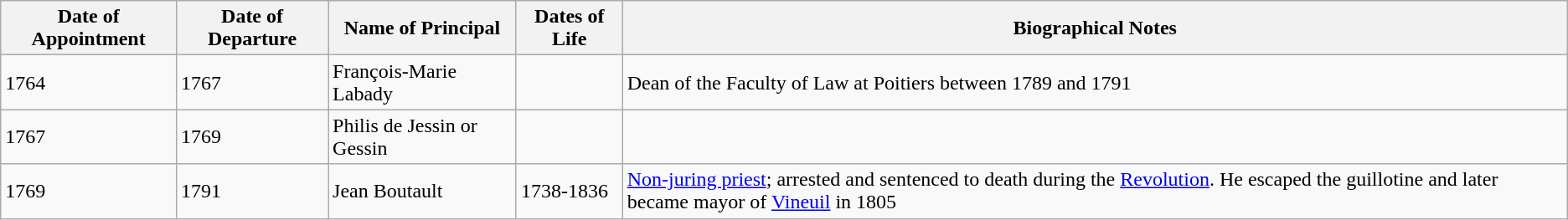<table class="wikitable alternance centre">
<tr>
<th scope="col">Date of Appointment</th>
<th scope="col">Date of Departure</th>
<th scope="col">Name of Principal</th>
<th scope="col">Dates of Life</th>
<th scope="col">Biographical Notes</th>
</tr>
<tr>
<td>1764</td>
<td>1767</td>
<td>François-Marie Labady</td>
<td></td>
<td>Dean of the Faculty of Law at Poitiers between 1789 and 1791</td>
</tr>
<tr>
<td>1767</td>
<td>1769</td>
<td>Philis de Jessin or Gessin</td>
<td></td>
<td></td>
</tr>
<tr>
<td>1769</td>
<td>1791</td>
<td>Jean Boutault</td>
<td>1738-1836</td>
<td><a href='#'>Non-juring priest</a>; arrested and sentenced to death during the <a href='#'>Revolution</a>. He escaped the guillotine and later became mayor of <a href='#'>Vineuil</a> in 1805</td>
</tr>
</table>
